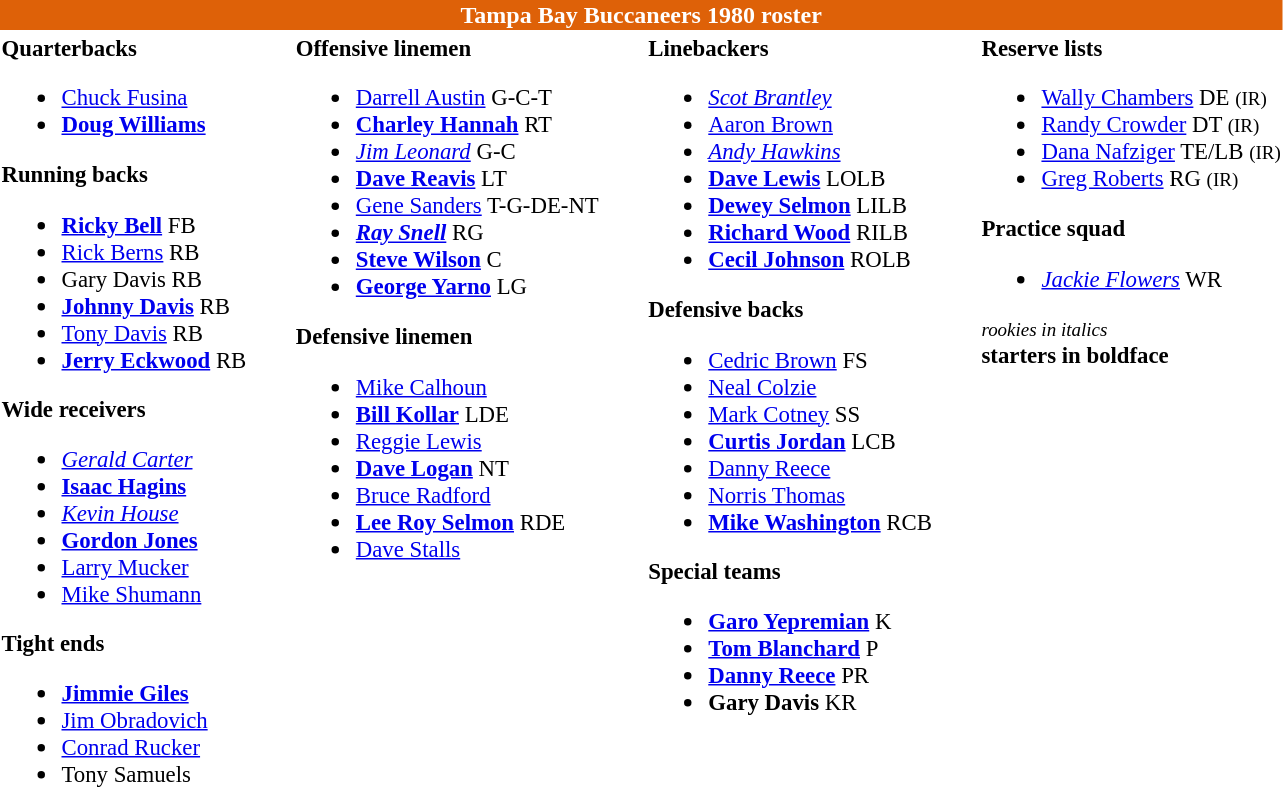<table class="toccolours" style="text-align: left;">
<tr>
<th colspan="9" style="background-color: #de6108; color: white; text-align: center;">Tampa Bay Buccaneers 1980 roster</th>
</tr>
<tr>
<td style="font-size: 95%;" valign="top"><strong>Quarterbacks</strong><br><ul><li> <a href='#'>Chuck Fusina</a></li><li> <strong><a href='#'>Doug Williams</a></strong></li></ul><strong>Running backs</strong><ul><li> <strong><a href='#'>Ricky Bell</a></strong> FB</li><li> <a href='#'>Rick Berns</a> RB</li><li> Gary Davis RB</li><li> <strong><a href='#'>Johnny Davis</a></strong> RB</li><li> <a href='#'>Tony Davis</a> RB</li><li> <strong><a href='#'>Jerry Eckwood</a></strong> RB</li></ul><strong>Wide receivers</strong><ul><li> <em><a href='#'>Gerald Carter</a></em></li><li> <strong><a href='#'>Isaac Hagins</a></strong></li><li> <em><a href='#'>Kevin House</a></em></li><li> <strong><a href='#'>Gordon Jones</a></strong></li><li> <a href='#'>Larry Mucker</a></li><li> <a href='#'>Mike Shumann</a></li></ul><strong>Tight ends</strong><ul><li> <strong><a href='#'>Jimmie Giles</a></strong></li><li> <a href='#'>Jim Obradovich</a></li><li> <a href='#'>Conrad Rucker</a></li><li> Tony Samuels</li></ul></td>
<td style="width: 25px;"></td>
<td style="font-size: 95%;" valign="top"><strong>Offensive linemen</strong><br><ul><li> <a href='#'>Darrell Austin</a> G-C-T</li><li> <strong><a href='#'>Charley Hannah</a></strong> RT</li><li> <em><a href='#'>Jim Leonard</a></em> G-C</li><li> <strong><a href='#'>Dave Reavis</a></strong> LT</li><li> <a href='#'>Gene Sanders</a> T-G-DE-NT</li><li> <em> <strong><a href='#'>Ray Snell</a></strong> </em> RG</li><li> <strong><a href='#'>Steve Wilson</a></strong> C</li><li> <strong><a href='#'>George Yarno</a></strong> LG</li></ul><strong>Defensive linemen</strong><ul><li> <a href='#'>Mike Calhoun</a></li><li> <strong><a href='#'>Bill Kollar</a></strong> LDE</li><li> <a href='#'>Reggie Lewis</a></li><li> <strong><a href='#'>Dave Logan</a></strong> NT</li><li> <a href='#'>Bruce Radford</a></li><li> <strong><a href='#'>Lee Roy Selmon</a></strong> RDE</li><li> <a href='#'>Dave Stalls</a></li></ul></td>
<td style="width: 25px;"></td>
<td style="font-size: 95%;" valign="top"><strong>Linebackers</strong><br><ul><li> <em><a href='#'>Scot Brantley</a></em></li><li> <a href='#'>Aaron Brown</a></li><li> <em><a href='#'>Andy Hawkins</a></em></li><li> <strong><a href='#'>Dave Lewis</a> </strong> LOLB</li><li> <strong><a href='#'>Dewey Selmon</a></strong> LILB</li><li> <strong><a href='#'>Richard Wood</a></strong> RILB</li><li> <strong><a href='#'>Cecil Johnson</a></strong> ROLB</li></ul><strong>Defensive backs</strong><ul><li> <a href='#'>Cedric Brown</a> FS</li><li> <a href='#'>Neal Colzie</a></li><li> <a href='#'>Mark Cotney</a> SS</li><li> <strong><a href='#'>Curtis Jordan</a></strong> LCB</li><li> <a href='#'>Danny Reece</a></li><li> <a href='#'>Norris Thomas</a></li><li> <strong><a href='#'>Mike Washington</a></strong> RCB</li></ul><strong>Special teams</strong><ul><li> <strong><a href='#'>Garo Yepremian</a></strong> K</li><li> <strong><a href='#'>Tom Blanchard</a></strong> P</li><li> <strong><a href='#'>Danny Reece</a></strong> PR</li><li> <strong>Gary Davis</strong> KR</li></ul></td>
<td style="width: 25px;"></td>
<td style="font-size: 95%;" valign="top"><strong>Reserve lists</strong><br><ul><li> <a href='#'>Wally Chambers</a> DE <small>(IR)</small> </li><li> <a href='#'>Randy Crowder</a> DT <small>(IR)</small> </li><li> <a href='#'>Dana Nafziger</a> TE/LB <small>(IR)</small> </li><li> <a href='#'>Greg Roberts</a> RG <small>(IR)</small> </li></ul><strong>Practice squad</strong><ul><li> <em><a href='#'>Jackie Flowers</a></em> WR</li></ul><small><em>rookies in italics</em></small><br>
<strong>starters in boldface</strong></td>
</tr>
<tr>
</tr>
</table>
